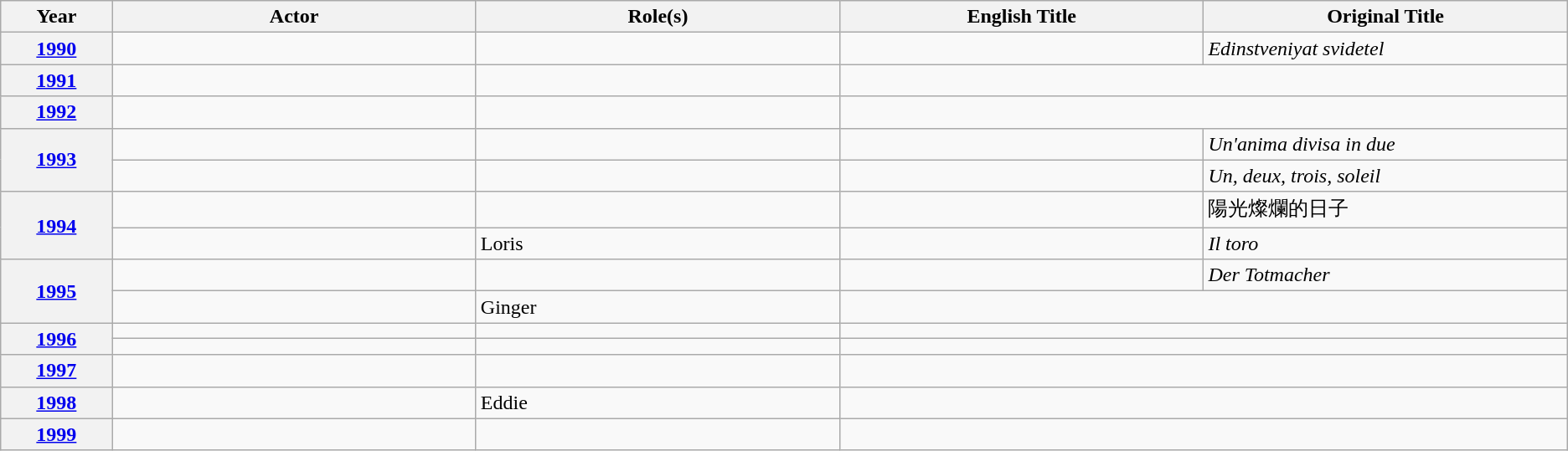<table class="wikitable unsortable">
<tr>
<th scope="col" style="width:3%;">Year</th>
<th scope="col" style="width:10%;">Actor</th>
<th scope="col" style="width:10%;">Role(s)</th>
<th scope="col" style="width:10%;">English Title</th>
<th scope="col" style="width:10%;">Original Title</th>
</tr>
<tr>
<th style="text-align:center;"><a href='#'>1990</a></th>
<td> </td>
<td></td>
<td></td>
<td><em>Edinstveniyat svidetel</em></td>
</tr>
<tr>
<th style="text-align:center;"><a href='#'>1991</a></th>
<td> </td>
<td></td>
<td colspan="2"></td>
</tr>
<tr>
<th style="text-align:center;"><a href='#'>1992</a></th>
<td> </td>
<td></td>
<td colspan="2"></td>
</tr>
<tr>
<th rowspan="2" style="text-align:center;"><a href='#'>1993</a></th>
<td> </td>
<td></td>
<td></td>
<td><em>Un'anima divisa in due</em></td>
</tr>
<tr>
<td>  </td>
<td></td>
<td></td>
<td><em>Un, deux, trois, soleil</em></td>
</tr>
<tr>
<th rowspan="2" style="text-align:center;"><a href='#'>1994</a></th>
<td> </td>
<td></td>
<td></td>
<td>陽光燦爛的日子</td>
</tr>
<tr>
<td>  </td>
<td>Loris</td>
<td colspan="1"></td>
<td><em>Il toro</em></td>
</tr>
<tr>
<th rowspan="2" style="text-align:center;"><a href='#'>1995</a></th>
<td> </td>
<td></td>
<td></td>
<td><em>Der Totmacher</em></td>
</tr>
<tr>
<td>  </td>
<td>Ginger</td>
<td colspan="2"></td>
</tr>
<tr>
<th rowspan="2" style="text-align:center;"><a href='#'>1996</a></th>
<td> </td>
<td></td>
<td colspan="2"></td>
</tr>
<tr>
<td>  </td>
<td></td>
<td colspan="2"></td>
</tr>
<tr>
<th style="text-align:center;"><a href='#'>1997</a></th>
<td> </td>
<td></td>
<td colspan="2"></td>
</tr>
<tr>
<th style="text-align:center;"><a href='#'>1998</a></th>
<td> </td>
<td>Eddie</td>
<td colspan="2"></td>
</tr>
<tr>
<th style="text-align:center;"><a href='#'>1999</a></th>
<td> </td>
<td></td>
<td colspan="2"></td>
</tr>
</table>
